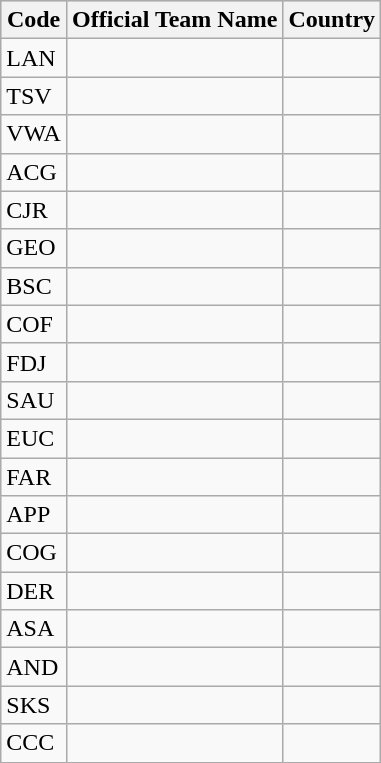<table class="wikitable sortable">
<tr style="background:#ccccff;">
<th>Code</th>
<th>Official Team Name</th>
<th>Country</th>
</tr>
<tr>
<td>LAN</td>
<td></td>
<td></td>
</tr>
<tr>
<td>TSV</td>
<td></td>
<td></td>
</tr>
<tr>
<td>VWA</td>
<td></td>
<td></td>
</tr>
<tr>
<td>ACG</td>
<td></td>
<td></td>
</tr>
<tr>
<td>CJR</td>
<td></td>
<td></td>
</tr>
<tr>
<td>GEO</td>
<td></td>
<td></td>
</tr>
<tr>
<td>BSC</td>
<td></td>
<td></td>
</tr>
<tr>
<td>COF</td>
<td></td>
<td></td>
</tr>
<tr>
<td>FDJ</td>
<td></td>
<td></td>
</tr>
<tr>
<td>SAU</td>
<td></td>
<td></td>
</tr>
<tr>
<td>EUC</td>
<td></td>
<td></td>
</tr>
<tr>
<td>FAR</td>
<td></td>
<td></td>
</tr>
<tr>
<td>APP</td>
<td></td>
<td></td>
</tr>
<tr>
<td>COG</td>
<td></td>
<td></td>
</tr>
<tr>
<td>DER</td>
<td></td>
<td></td>
</tr>
<tr>
<td>ASA</td>
<td></td>
<td></td>
</tr>
<tr>
<td>AND</td>
<td></td>
<td></td>
</tr>
<tr>
<td>SKS</td>
<td></td>
<td></td>
</tr>
<tr>
<td>CCC</td>
<td></td>
<td></td>
</tr>
</table>
